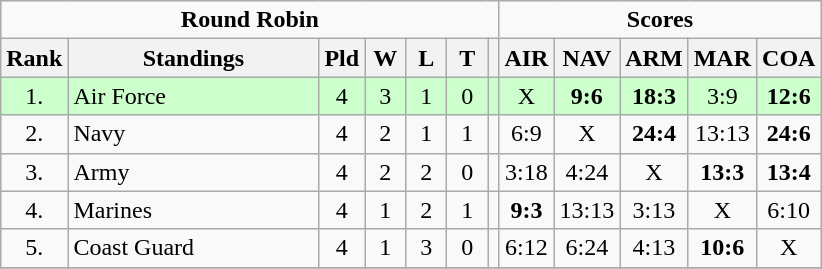<table class="wikitable">
<tr>
<td colspan=7 align=center><strong>Round Robin</strong></td>
<td colspan=6 align=center><strong>Scores</strong></td>
</tr>
<tr>
<th bgcolor="#efefef">Rank</th>
<th bgcolor="#efefef" width="160">Standings</th>
<th bgcolor="#efefef" width="20">Pld</th>
<th bgcolor="#efefef" width="20">W</th>
<th bgcolor="#efefef" width="20">L</th>
<th bgcolor="#efefef" width="20">T</th>
<th bgcolor="#efefef"></th>
<th bgcolor="#efefef" width="20">AIR</th>
<th bgcolor="#efefef" width="20">NAV</th>
<th bgcolor="#efefef" width="20">ARM</th>
<th bgcolor="#efefef" width="20">MAR</th>
<th bgcolor="#efefef" width="20">COA</th>
</tr>
<tr align=center bgcolor=#ccffcc>
<td>1.</td>
<td align=left>Air Force</td>
<td>4</td>
<td>3</td>
<td>1</td>
<td>0</td>
<td></td>
<td>X</td>
<td><strong>9:6</strong></td>
<td><strong>18:3</strong></td>
<td>3:9</td>
<td><strong>12:6</strong></td>
</tr>
<tr align=center>
<td>2.</td>
<td align=left>Navy</td>
<td>4</td>
<td>2</td>
<td>1</td>
<td>1</td>
<td></td>
<td>6:9</td>
<td>X</td>
<td><strong>24:4</strong></td>
<td>13:13</td>
<td><strong>24:6</strong></td>
</tr>
<tr align=center>
<td>3.</td>
<td align=left>Army</td>
<td>4</td>
<td>2</td>
<td>2</td>
<td>0</td>
<td></td>
<td>3:18</td>
<td>4:24</td>
<td>X</td>
<td><strong>13:3</strong></td>
<td><strong>13:4</strong></td>
</tr>
<tr align=center>
<td>4.</td>
<td align=left>Marines</td>
<td>4</td>
<td>1</td>
<td>2</td>
<td>1</td>
<td></td>
<td><strong>9:3</strong></td>
<td>13:13</td>
<td>3:13</td>
<td>X</td>
<td>6:10</td>
</tr>
<tr align=center>
<td>5.</td>
<td align=left>Coast Guard</td>
<td>4</td>
<td>1</td>
<td>3</td>
<td>0</td>
<td></td>
<td>6:12</td>
<td>6:24</td>
<td>4:13</td>
<td><strong>10:6</strong></td>
<td>X</td>
</tr>
<tr align=center>
</tr>
</table>
